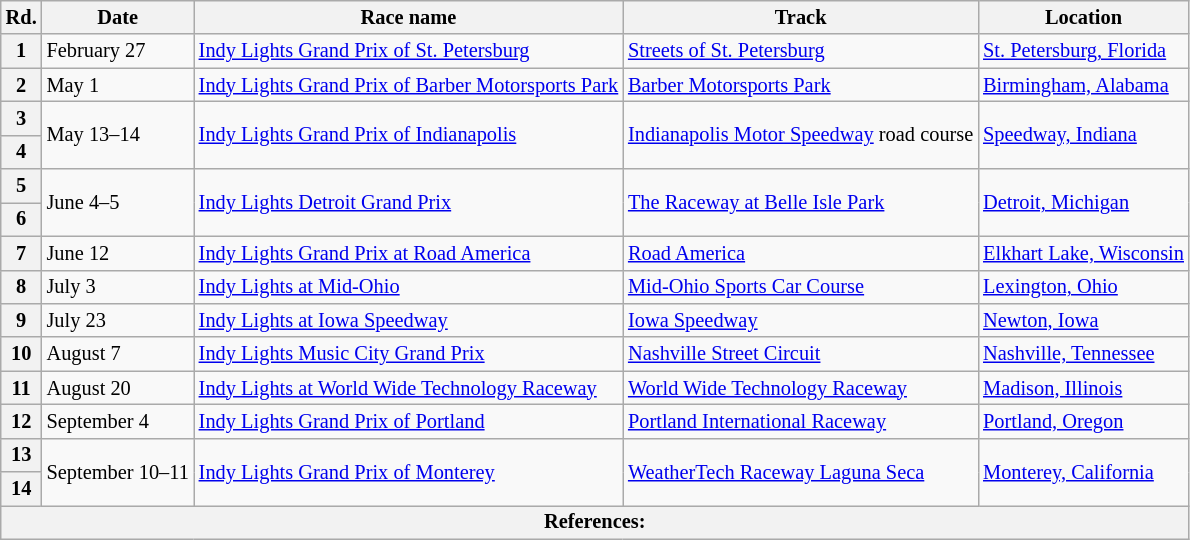<table class="wikitable" style="font-size: 85%">
<tr>
<th>Rd.</th>
<th>Date</th>
<th>Race name</th>
<th>Track</th>
<th>Location</th>
</tr>
<tr>
<th>1</th>
<td>February 27</td>
<td><a href='#'>Indy Lights Grand Prix of St. Petersburg</a></td>
<td> <a href='#'>Streets of St. Petersburg</a></td>
<td><a href='#'>St. Petersburg, Florida</a></td>
</tr>
<tr>
<th>2</th>
<td>May 1</td>
<td><a href='#'>Indy Lights Grand Prix of Barber Motorsports Park</a></td>
<td> <a href='#'>Barber Motorsports Park</a></td>
<td><a href='#'>Birmingham, Alabama</a></td>
</tr>
<tr>
<th>3</th>
<td rowspan="2">May 13–14</td>
<td rowspan="2"><a href='#'>Indy Lights Grand Prix of Indianapolis</a></td>
<td rowspan="2"> <a href='#'>Indianapolis Motor Speedway</a> road course</td>
<td rowspan="2"><a href='#'>Speedway, Indiana</a></td>
</tr>
<tr>
<th>4</th>
</tr>
<tr>
<th>5</th>
<td rowspan="2">June 4–5</td>
<td rowspan="2"><a href='#'>Indy Lights Detroit Grand Prix</a></td>
<td rowspan="2"> <a href='#'>The Raceway at Belle Isle Park</a></td>
<td rowspan="2"><a href='#'>Detroit, Michigan</a></td>
</tr>
<tr>
<th>6</th>
</tr>
<tr>
<th>7</th>
<td>June 12</td>
<td><a href='#'>Indy Lights Grand Prix at Road America</a></td>
<td> <a href='#'>Road America</a></td>
<td><a href='#'>Elkhart Lake, Wisconsin</a></td>
</tr>
<tr>
<th>8</th>
<td>July 3</td>
<td><a href='#'>Indy Lights at Mid-Ohio</a></td>
<td> <a href='#'>Mid-Ohio Sports Car Course</a></td>
<td><a href='#'>Lexington, Ohio</a></td>
</tr>
<tr>
<th>9</th>
<td>July 23</td>
<td><a href='#'>Indy Lights at Iowa Speedway</a></td>
<td> <a href='#'>Iowa Speedway</a></td>
<td><a href='#'>Newton, Iowa</a></td>
</tr>
<tr>
<th>10</th>
<td>August 7</td>
<td><a href='#'>Indy Lights Music City Grand Prix</a></td>
<td> <a href='#'>Nashville Street Circuit</a></td>
<td><a href='#'>Nashville, Tennessee</a></td>
</tr>
<tr>
<th>11</th>
<td>August 20</td>
<td><a href='#'>Indy Lights at World Wide Technology Raceway</a></td>
<td> <a href='#'>World Wide Technology Raceway</a></td>
<td><a href='#'>Madison, Illinois</a></td>
</tr>
<tr>
<th>12</th>
<td>September 4</td>
<td><a href='#'>Indy Lights Grand Prix of Portland</a></td>
<td> <a href='#'>Portland International Raceway</a></td>
<td><a href='#'>Portland, Oregon</a></td>
</tr>
<tr>
<th>13</th>
<td rowspan="2">September 10–11</td>
<td rowspan="2"><a href='#'>Indy Lights Grand Prix of Monterey</a></td>
<td rowspan="2"> <a href='#'>WeatherTech Raceway Laguna Seca</a></td>
<td rowspan="2"><a href='#'>Monterey, California</a></td>
</tr>
<tr>
<th>14</th>
</tr>
<tr>
<th colspan="5">References:</th>
</tr>
</table>
